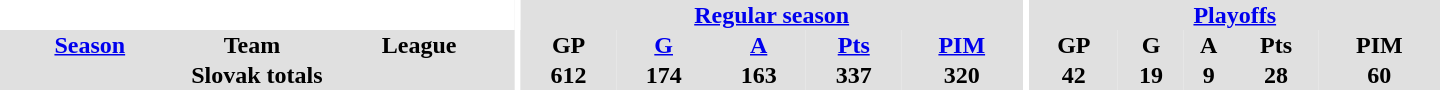<table border="0" cellpadding="1" cellspacing="0" style="text-align:center; width:60em">
<tr bgcolor="#e0e0e0">
<th colspan="3" bgcolor="#ffffff"></th>
<th rowspan="99" bgcolor="#ffffff"></th>
<th colspan="5"><a href='#'>Regular season</a></th>
<th rowspan="99" bgcolor="#ffffff"></th>
<th colspan="5"><a href='#'>Playoffs</a></th>
</tr>
<tr bgcolor="#e0e0e0">
<th><a href='#'>Season</a></th>
<th>Team</th>
<th>League</th>
<th>GP</th>
<th><a href='#'>G</a></th>
<th><a href='#'>A</a></th>
<th><a href='#'>Pts</a></th>
<th><a href='#'>PIM</a></th>
<th>GP</th>
<th>G</th>
<th>A</th>
<th>Pts</th>
<th>PIM</th>
</tr>
<tr bgcolor="#e0e0e0">
<th colspan="3">Slovak totals</th>
<th>612</th>
<th>174</th>
<th>163</th>
<th>337</th>
<th>320</th>
<th>42</th>
<th>19</th>
<th>9</th>
<th>28</th>
<th>60</th>
</tr>
</table>
